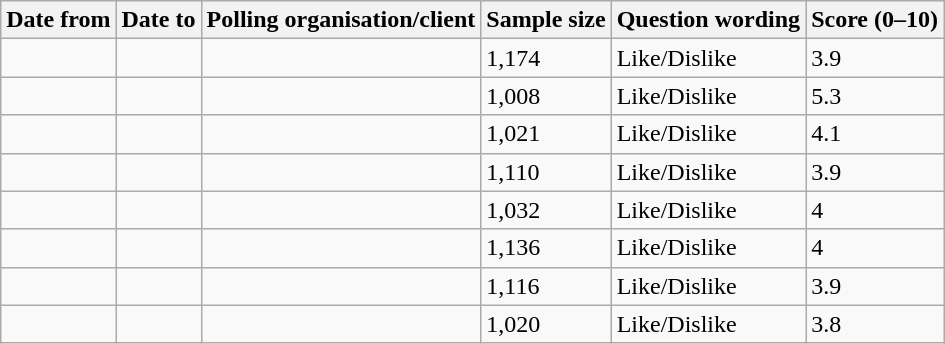<table class="wikitable collapsible sortable">
<tr>
<th>Date from</th>
<th>Date to</th>
<th>Polling organisation/client</th>
<th>Sample size</th>
<th>Question wording</th>
<th>Score (0–10)</th>
</tr>
<tr>
<td></td>
<td></td>
<td></td>
<td>1,174</td>
<td>Like/Dislike</td>
<td>3.9</td>
</tr>
<tr>
<td></td>
<td></td>
<td></td>
<td>1,008</td>
<td>Like/Dislike</td>
<td>5.3</td>
</tr>
<tr>
<td></td>
<td></td>
<td></td>
<td>1,021</td>
<td>Like/Dislike</td>
<td>4.1</td>
</tr>
<tr>
<td></td>
<td></td>
<td></td>
<td>1,110</td>
<td>Like/Dislike</td>
<td>3.9</td>
</tr>
<tr>
<td></td>
<td></td>
<td></td>
<td>1,032</td>
<td>Like/Dislike</td>
<td>4</td>
</tr>
<tr>
<td></td>
<td></td>
<td></td>
<td>1,136</td>
<td>Like/Dislike</td>
<td>4</td>
</tr>
<tr>
<td></td>
<td></td>
<td></td>
<td>1,116</td>
<td>Like/Dislike</td>
<td>3.9</td>
</tr>
<tr>
<td></td>
<td></td>
<td></td>
<td>1,020</td>
<td>Like/Dislike</td>
<td>3.8</td>
</tr>
</table>
